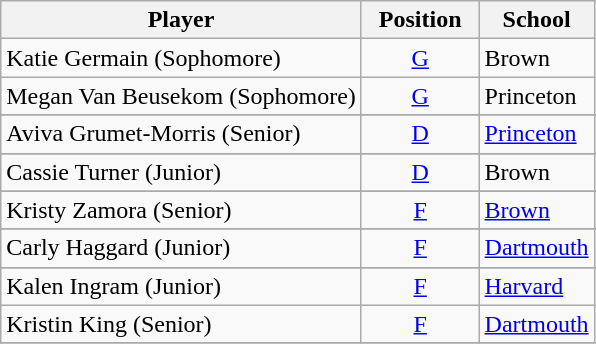<table class="wikitable">
<tr>
<th>Player</th>
<th>  Position  </th>
<th>School</th>
</tr>
<tr>
<td>Katie Germain (Sophomore)</td>
<td align=center><a href='#'>G</a></td>
<td>Brown</td>
</tr>
<tr>
<td>Megan Van Beusekom (Sophomore)</td>
<td align=center><a href='#'>G</a></td>
<td>Princeton</td>
</tr>
<tr>
</tr>
<tr>
<td>Aviva Grumet-Morris (Senior)</td>
<td align=center><a href='#'>D</a></td>
<td><a href='#'>Princeton</a></td>
</tr>
<tr>
</tr>
<tr>
<td>Cassie Turner (Junior)</td>
<td align=center><a href='#'>D</a></td>
<td>Brown</td>
</tr>
<tr>
</tr>
<tr>
<td>Kristy Zamora (Senior)</td>
<td align=center><a href='#'>F</a></td>
<td><a href='#'>Brown</a></td>
</tr>
<tr>
</tr>
<tr>
<td>Carly Haggard (Junior)</td>
<td align=center><a href='#'>F</a></td>
<td><a href='#'>Dartmouth</a></td>
</tr>
<tr>
</tr>
<tr>
<td>Kalen Ingram (Junior)</td>
<td align=center><a href='#'>F</a></td>
<td><a href='#'>Harvard</a></td>
</tr>
<tr>
<td>Kristin King (Senior)</td>
<td align=center><a href='#'>F</a></td>
<td><a href='#'>Dartmouth</a></td>
</tr>
<tr>
</tr>
</table>
